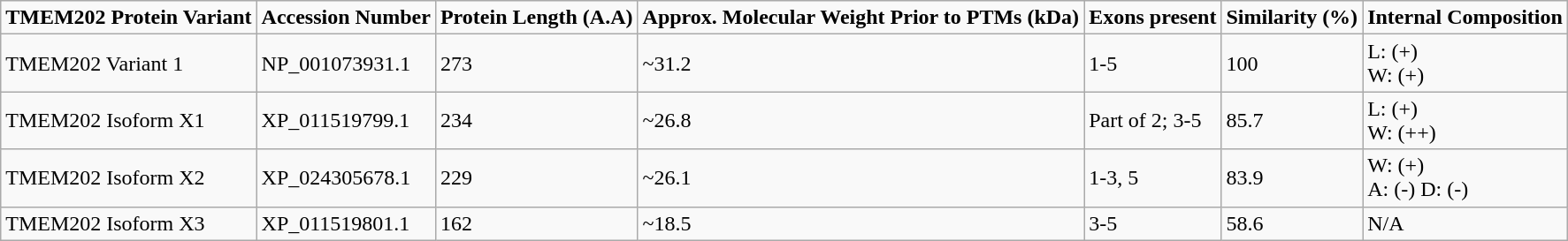<table class="wikitable sortable mw-collapsible">
<tr>
<td><strong>TMEM202 Protein  Variant</strong></td>
<td><strong>Accession Number</strong></td>
<td><strong>Protein Length (A.A)</strong></td>
<td><strong>Approx. Molecular Weight Prior to PTMs (kDa)</strong></td>
<td><strong>Exons present</strong></td>
<td><strong>Similarity (%)</strong></td>
<td><strong>Internal Composition</strong></td>
</tr>
<tr>
<td>TMEM202 Variant 1</td>
<td>NP_001073931.1</td>
<td>273</td>
<td>~31.2</td>
<td>1-5</td>
<td>100</td>
<td>L: (+)<br>W: (+)</td>
</tr>
<tr>
<td>TMEM202 Isoform X1</td>
<td>XP_011519799.1</td>
<td>234</td>
<td>~26.8</td>
<td>Part of 2; 3-5</td>
<td>85.7</td>
<td>L: (+)<br>W: (++)</td>
</tr>
<tr>
<td>TMEM202 Isoform X2</td>
<td>XP_024305678.1</td>
<td>229</td>
<td>~26.1</td>
<td>1-3, 5</td>
<td>83.9</td>
<td>W: (+)<br>A: (-)
D: (-)</td>
</tr>
<tr>
<td>TMEM202 Isoform X3</td>
<td>XP_011519801.1</td>
<td>162</td>
<td>~18.5</td>
<td>3-5</td>
<td>58.6</td>
<td>N/A</td>
</tr>
</table>
